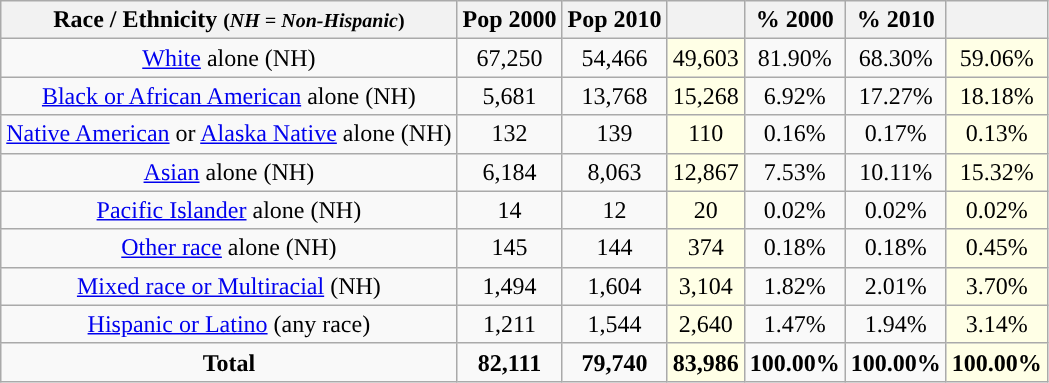<table class="wikitable" style="text-align:center;">
<tr>
<th>Race / Ethnicity <small>(<em>NH = Non-Hispanic</em>)</small></th>
<th>Pop 2000</th>
<th>Pop 2010</th>
<th></th>
<th>% 2000</th>
<th>% 2010</th>
<th></th>
</tr>
<tr>
<td><a href='#'>White</a> alone (NH)</td>
<td>67,250</td>
<td>54,466</td>
<td style='background: #ffffe6;'>49,603</td>
<td>81.90%</td>
<td>68.30%</td>
<td style='background: #ffffe6;'>59.06%</td>
</tr>
<tr>
<td><a href='#'>Black or African American</a> alone (NH)</td>
<td>5,681</td>
<td>13,768</td>
<td style='background: #ffffe6;'>15,268</td>
<td>6.92%</td>
<td>17.27%</td>
<td style='background: #ffffe6;'>18.18%</td>
</tr>
<tr>
<td><a href='#'>Native American</a> or <a href='#'>Alaska Native</a> alone (NH)</td>
<td>132</td>
<td>139</td>
<td style='background: #ffffe6;'>110</td>
<td>0.16%</td>
<td>0.17%</td>
<td style='background: #ffffe6;'>0.13%</td>
</tr>
<tr>
<td><a href='#'>Asian</a> alone (NH)</td>
<td>6,184</td>
<td>8,063</td>
<td style='background: #ffffe6;'>12,867</td>
<td>7.53%</td>
<td>10.11%</td>
<td style='background: #ffffe6;'>15.32%</td>
</tr>
<tr>
<td><a href='#'>Pacific Islander</a> alone (NH)</td>
<td>14</td>
<td>12</td>
<td style='background: #ffffe6;'>20</td>
<td>0.02%</td>
<td>0.02%</td>
<td style='background: #ffffe6;'>0.02%</td>
</tr>
<tr>
<td><a href='#'>Other race</a> alone (NH)</td>
<td>145</td>
<td>144</td>
<td style='background: #ffffe6;'>374</td>
<td>0.18%</td>
<td>0.18%</td>
<td style='background: #ffffe6;'>0.45%</td>
</tr>
<tr>
<td><a href='#'>Mixed race or Multiracial</a> (NH)</td>
<td>1,494</td>
<td>1,604</td>
<td style='background: #ffffe6;'>3,104</td>
<td>1.82%</td>
<td>2.01%</td>
<td style='background: #ffffe6;'>3.70%</td>
</tr>
<tr>
<td><a href='#'>Hispanic or Latino</a> (any race)</td>
<td>1,211</td>
<td>1,544</td>
<td style='background: #ffffe6;'>2,640</td>
<td>1.47%</td>
<td>1.94%</td>
<td style='background: #ffffe6;'>3.14%</td>
</tr>
<tr>
<td><strong>Total</strong></td>
<td><strong>82,111</strong></td>
<td><strong>79,740</strong></td>
<td style='background: #ffffe6;'><strong>83,986</strong></td>
<td><strong>100.00%</strong></td>
<td><strong>100.00%</strong></td>
<td style='background: #ffffe6;'><strong>100.00%</strong></td>
</tr>
</table>
